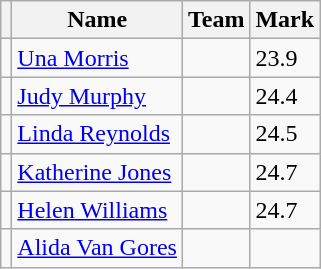<table class=wikitable>
<tr>
<th></th>
<th>Name</th>
<th>Team</th>
<th>Mark</th>
</tr>
<tr>
<td></td>
<td><a href='#'>Una Morris</a></td>
<td></td>
<td>23.9 </td>
</tr>
<tr>
<td></td>
<td><a href='#'>Judy Murphy</a></td>
<td></td>
<td>24.4 </td>
</tr>
<tr>
<td></td>
<td><a href='#'>Linda Reynolds</a></td>
<td></td>
<td>24.5 </td>
</tr>
<tr>
<td></td>
<td><a href='#'>Katherine Jones</a></td>
<td></td>
<td>24.7 </td>
</tr>
<tr>
<td></td>
<td><a href='#'>Helen Williams</a></td>
<td></td>
<td>24.7 </td>
</tr>
<tr>
<td></td>
<td><a href='#'>Alida Van Gores</a></td>
<td></td>
<td></td>
</tr>
</table>
